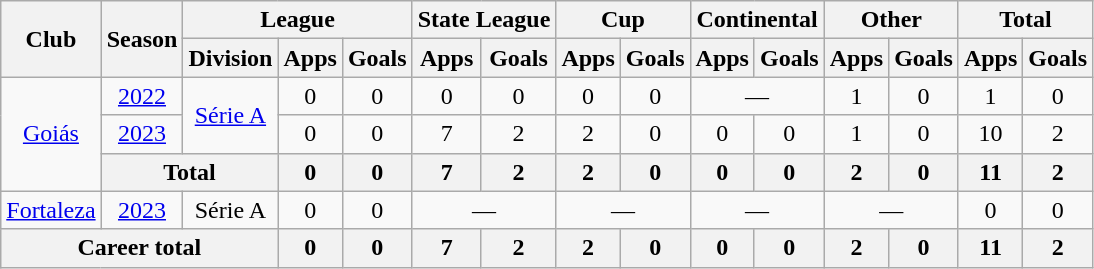<table class="wikitable" style="text-align:center">
<tr>
<th rowspan="2">Club</th>
<th rowspan="2">Season</th>
<th colspan="3">League</th>
<th colspan="2">State League</th>
<th colspan="2">Cup</th>
<th colspan="2">Continental</th>
<th colspan="2">Other</th>
<th colspan="2">Total</th>
</tr>
<tr>
<th>Division</th>
<th>Apps</th>
<th>Goals</th>
<th>Apps</th>
<th>Goals</th>
<th>Apps</th>
<th>Goals</th>
<th>Apps</th>
<th>Goals</th>
<th>Apps</th>
<th>Goals</th>
<th>Apps</th>
<th>Goals</th>
</tr>
<tr>
<td rowspan=3><a href='#'>Goiás</a></td>
<td><a href='#'>2022</a></td>
<td rowspan=2><a href='#'>Série A</a></td>
<td>0</td>
<td>0</td>
<td>0</td>
<td>0</td>
<td>0</td>
<td>0</td>
<td colspan="2">—</td>
<td>1</td>
<td>0</td>
<td>1</td>
<td>0</td>
</tr>
<tr>
<td><a href='#'>2023</a></td>
<td>0</td>
<td>0</td>
<td>7</td>
<td>2</td>
<td>2</td>
<td>0</td>
<td>0</td>
<td>0</td>
<td>1</td>
<td>0</td>
<td>10</td>
<td>2</td>
</tr>
<tr>
<th colspan=2>Total</th>
<th>0</th>
<th>0</th>
<th>7</th>
<th>2</th>
<th>2</th>
<th>0</th>
<th>0</th>
<th>0</th>
<th>2</th>
<th>0</th>
<th>11</th>
<th>2</th>
</tr>
<tr>
<td><a href='#'>Fortaleza</a></td>
<td><a href='#'>2023</a></td>
<td>Série A</td>
<td>0</td>
<td>0</td>
<td colspan="2">—</td>
<td colspan="2">—</td>
<td colspan="2">—</td>
<td colspan="2">—</td>
<td>0</td>
<td>0</td>
</tr>
<tr>
<th colspan=3>Career total</th>
<th>0</th>
<th>0</th>
<th>7</th>
<th>2</th>
<th>2</th>
<th>0</th>
<th>0</th>
<th>0</th>
<th>2</th>
<th>0</th>
<th>11</th>
<th>2</th>
</tr>
</table>
